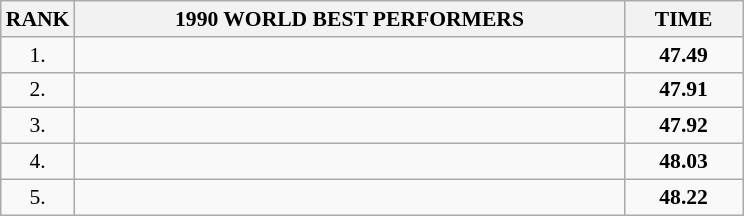<table class="wikitable" style="border-collapse: collapse; font-size: 90%;">
<tr>
<th>RANK</th>
<th align="center" style="width: 25em">1990 WORLD BEST PERFORMERS</th>
<th align="center" style="width: 5em">TIME</th>
</tr>
<tr>
<td align="center">1.</td>
<td></td>
<td align="center"><strong>47.49</strong></td>
</tr>
<tr>
<td align="center">2.</td>
<td></td>
<td align="center"><strong>47.91</strong></td>
</tr>
<tr>
<td align="center">3.</td>
<td></td>
<td align="center"><strong>47.92</strong></td>
</tr>
<tr>
<td align="center">4.</td>
<td></td>
<td align="center"><strong>48.03</strong></td>
</tr>
<tr>
<td align="center">5.</td>
<td></td>
<td align="center"><strong>48.22</strong></td>
</tr>
</table>
